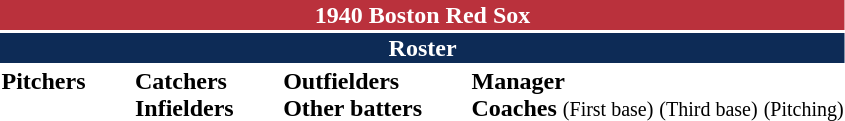<table class="toccolours" style="text-align: left;">
<tr>
<th colspan="10" style="background-color: #ba313c; color: white; text-align: center;">1940 Boston Red Sox</th>
</tr>
<tr>
<td colspan="10" style="background-color: #0d2b56; color: white; text-align: center;"><strong>Roster</strong></td>
</tr>
<tr>
<td valign="top"><strong>Pitchers</strong><br>














</td>
<td width="25px"></td>
<td valign="top"><strong>Catchers</strong><br>


<strong>Infielders</strong>







</td>
<td width="25px"></td>
<td valign="top"><strong>Outfielders</strong><br>




<strong>Other batters</strong>
</td>
<td width="25px"></td>
<td valign="top"><strong>Manager</strong><br>
<strong>Coaches</strong>
 <small>(First base)</small>
 <small>(Third base)</small>
 <small>(Pitching)</small></td>
</tr>
<tr>
</tr>
</table>
